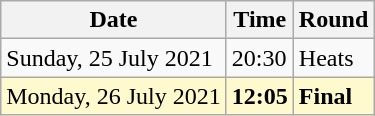<table class="wikitable">
<tr>
<th>Date</th>
<th>Time</th>
<th>Round</th>
</tr>
<tr>
<td>Sunday, 25 July 2021</td>
<td>20:30</td>
<td>Heats</td>
</tr>
<tr style=background:lemonchiffon>
<td>Monday, 26 July 2021</td>
<td><strong>12:05</strong></td>
<td><strong>Final</strong></td>
</tr>
</table>
